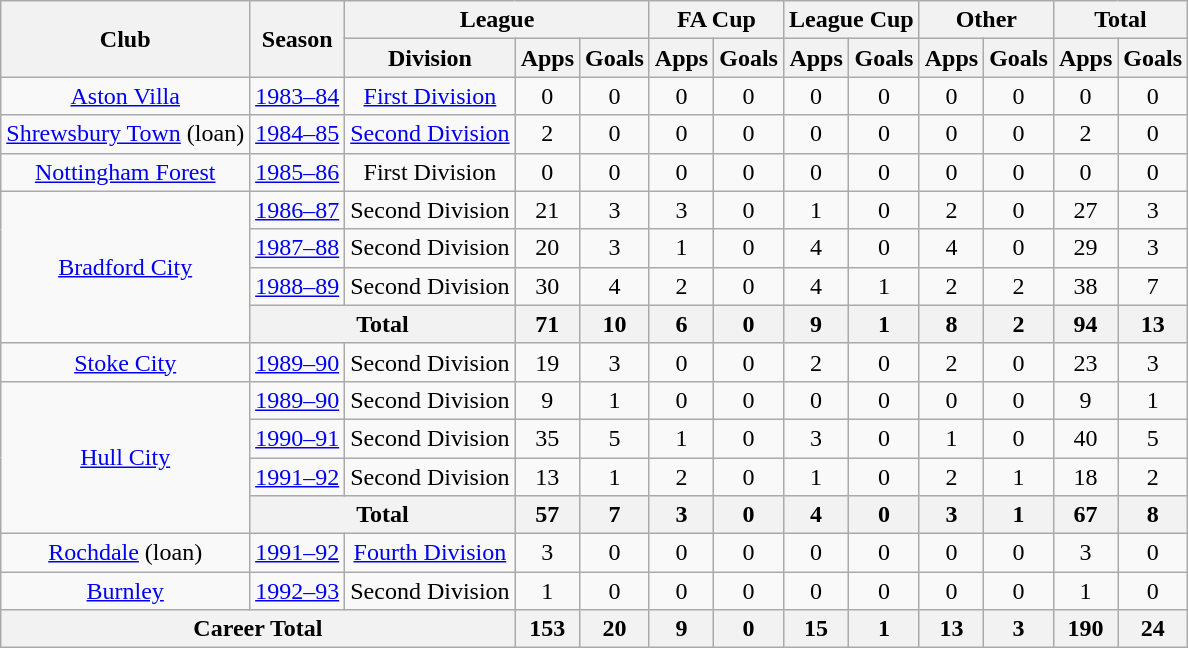<table class="wikitable" style="text-align: center;">
<tr>
<th rowspan="2">Club</th>
<th rowspan="2">Season</th>
<th colspan="3">League</th>
<th colspan="2">FA Cup</th>
<th colspan="2">League Cup</th>
<th colspan="2">Other</th>
<th colspan="2">Total</th>
</tr>
<tr>
<th>Division</th>
<th>Apps</th>
<th>Goals</th>
<th>Apps</th>
<th>Goals</th>
<th>Apps</th>
<th>Goals</th>
<th>Apps</th>
<th>Goals</th>
<th>Apps</th>
<th>Goals</th>
</tr>
<tr>
<td><a href='#'>Aston Villa</a></td>
<td><a href='#'>1983–84</a></td>
<td><a href='#'>First Division</a></td>
<td>0</td>
<td>0</td>
<td>0</td>
<td>0</td>
<td>0</td>
<td>0</td>
<td>0</td>
<td>0</td>
<td>0</td>
<td>0</td>
</tr>
<tr>
<td><a href='#'>Shrewsbury Town</a> (loan)</td>
<td><a href='#'>1984–85</a></td>
<td><a href='#'>Second Division</a></td>
<td>2</td>
<td>0</td>
<td>0</td>
<td>0</td>
<td>0</td>
<td>0</td>
<td>0</td>
<td>0</td>
<td>2</td>
<td>0</td>
</tr>
<tr>
<td><a href='#'>Nottingham Forest</a></td>
<td><a href='#'>1985–86</a></td>
<td>First Division</td>
<td>0</td>
<td>0</td>
<td>0</td>
<td>0</td>
<td>0</td>
<td>0</td>
<td>0</td>
<td>0</td>
<td>0</td>
<td>0</td>
</tr>
<tr>
<td rowspan="4"><a href='#'>Bradford City</a></td>
<td><a href='#'>1986–87</a></td>
<td>Second Division</td>
<td>21</td>
<td>3</td>
<td>3</td>
<td>0</td>
<td>1</td>
<td>0</td>
<td>2</td>
<td>0</td>
<td>27</td>
<td>3</td>
</tr>
<tr>
<td><a href='#'>1987–88</a></td>
<td>Second Division</td>
<td>20</td>
<td>3</td>
<td>1</td>
<td>0</td>
<td>4</td>
<td>0</td>
<td>4</td>
<td>0</td>
<td>29</td>
<td>3</td>
</tr>
<tr>
<td><a href='#'>1988–89</a></td>
<td>Second Division</td>
<td>30</td>
<td>4</td>
<td>2</td>
<td>0</td>
<td>4</td>
<td>1</td>
<td>2</td>
<td>2</td>
<td>38</td>
<td>7</td>
</tr>
<tr>
<th colspan=2>Total</th>
<th>71</th>
<th>10</th>
<th>6</th>
<th>0</th>
<th>9</th>
<th>1</th>
<th>8</th>
<th>2</th>
<th>94</th>
<th>13</th>
</tr>
<tr>
<td><a href='#'>Stoke City</a></td>
<td><a href='#'>1989–90</a></td>
<td>Second Division</td>
<td>19</td>
<td>3</td>
<td>0</td>
<td>0</td>
<td>2</td>
<td>0</td>
<td>2</td>
<td>0</td>
<td>23</td>
<td>3</td>
</tr>
<tr>
<td rowspan="4"><a href='#'>Hull City</a></td>
<td><a href='#'>1989–90</a></td>
<td>Second Division</td>
<td>9</td>
<td>1</td>
<td>0</td>
<td>0</td>
<td>0</td>
<td>0</td>
<td>0</td>
<td>0</td>
<td>9</td>
<td>1</td>
</tr>
<tr>
<td><a href='#'>1990–91</a></td>
<td>Second Division</td>
<td>35</td>
<td>5</td>
<td>1</td>
<td>0</td>
<td>3</td>
<td>0</td>
<td>1</td>
<td>0</td>
<td>40</td>
<td>5</td>
</tr>
<tr>
<td><a href='#'>1991–92</a></td>
<td>Second Division</td>
<td>13</td>
<td>1</td>
<td>2</td>
<td>0</td>
<td>1</td>
<td>0</td>
<td>2</td>
<td>1</td>
<td>18</td>
<td>2</td>
</tr>
<tr>
<th colspan=2>Total</th>
<th>57</th>
<th>7</th>
<th>3</th>
<th>0</th>
<th>4</th>
<th>0</th>
<th>3</th>
<th>1</th>
<th>67</th>
<th>8</th>
</tr>
<tr>
<td><a href='#'>Rochdale</a> (loan)</td>
<td><a href='#'>1991–92</a></td>
<td><a href='#'>Fourth Division</a></td>
<td>3</td>
<td>0</td>
<td>0</td>
<td>0</td>
<td>0</td>
<td>0</td>
<td>0</td>
<td>0</td>
<td>3</td>
<td>0</td>
</tr>
<tr>
<td><a href='#'>Burnley</a></td>
<td><a href='#'>1992–93</a></td>
<td>Second Division</td>
<td>1</td>
<td>0</td>
<td>0</td>
<td>0</td>
<td>0</td>
<td>0</td>
<td>0</td>
<td>0</td>
<td>1</td>
<td>0</td>
</tr>
<tr>
<th colspan=3>Career Total</th>
<th>153</th>
<th>20</th>
<th>9</th>
<th>0</th>
<th>15</th>
<th>1</th>
<th>13</th>
<th>3</th>
<th>190</th>
<th>24</th>
</tr>
</table>
